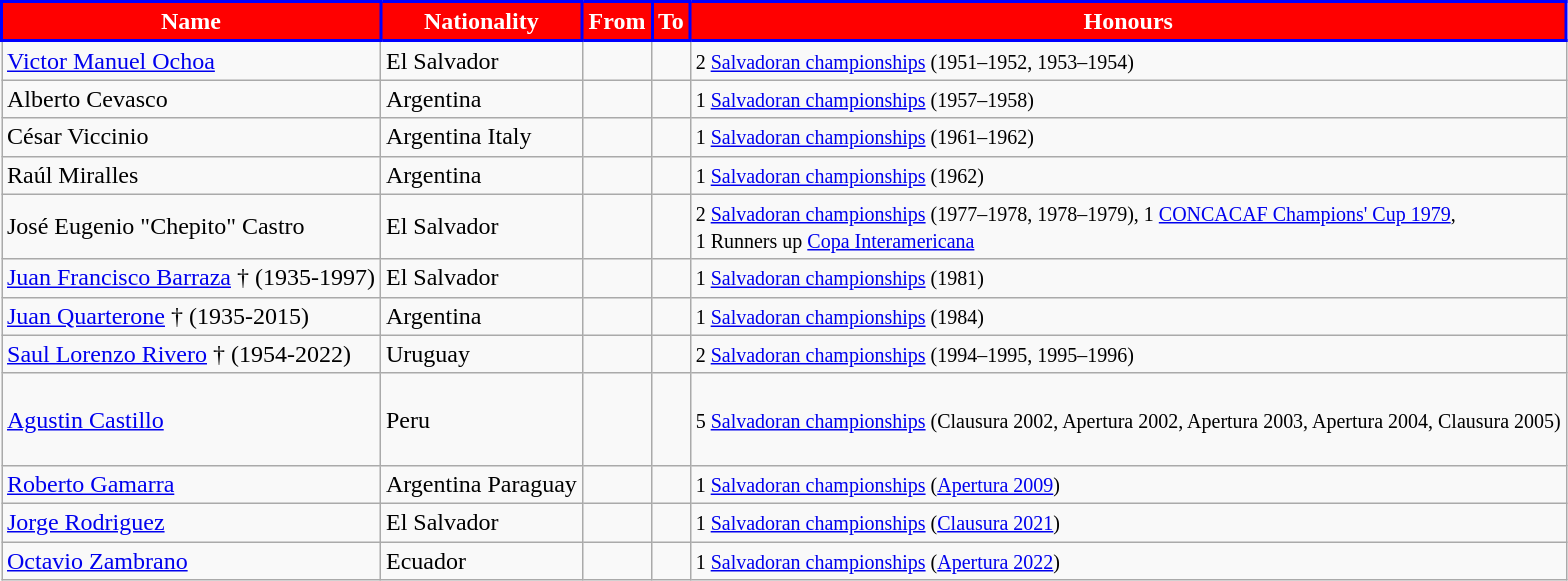<table class="wikitable" style="text-align: left">
<tr>
<th style="background:#FF0000; color:#FFF; border:2px solid #0000FF;">Name</th>
<th ! style="background:#FF0000; color:#FFF; border:2px solid #0000FF;">Nationality</th>
<th ! style="background:#FF0000; color:#FFF; border:2px solid #0000FF;">From</th>
<th style="background:#FF0000; color:#FFF; border:2px solid #0000FF;">To</th>
<th style="background:#FF0000; color:#FFF; border:2px solid #0000FF;">Honours</th>
</tr>
<tr>
<td align=left><a href='#'>Victor Manuel Ochoa</a></td>
<td> El Salvador</td>
<td align=left><br></td>
<td align=left><br></td>
<td align=left><small>2 <a href='#'>Salvadoran championships</a> (1951–1952, 1953–1954)</small></td>
</tr>
<tr>
<td align=left>Alberto Cevasco</td>
<td> Argentina</td>
<td align=left></td>
<td align=left></td>
<td align=left><small>1 <a href='#'>Salvadoran championships</a> (1957–1958)</small></td>
</tr>
<tr>
<td align=left>César Viccinio</td>
<td> Argentina  Italy</td>
<td align=left></td>
<td align=left></td>
<td align=left><small>1 <a href='#'>Salvadoran championships</a> (1961–1962)</small></td>
</tr>
<tr>
<td align=left>Raúl Miralles</td>
<td> Argentina</td>
<td align=left><br></td>
<td align=left><br></td>
<td align=left><small>1 <a href='#'>Salvadoran championships</a> (1962)</small></td>
</tr>
<tr>
<td align=left>José Eugenio "Chepito" Castro</td>
<td> El Salvador</td>
<td align=left></td>
<td align=left></td>
<td align=left><small>2 <a href='#'>Salvadoran championships</a> (1977–1978, 1978–1979), 1 <a href='#'>CONCACAF Champions' Cup 1979</a>,<br>1 Runners up <a href='#'>Copa Interamericana</a></small></td>
</tr>
<tr>
<td align=left><a href='#'>Juan Francisco Barraza</a> † (1935-1997)</td>
<td> El Salvador</td>
<td align=left></td>
<td align=left></td>
<td align=left><small>1 <a href='#'>Salvadoran championships</a> (1981)</small></td>
</tr>
<tr>
<td align=left><a href='#'>Juan Quarterone</a> † (1935-2015)</td>
<td> Argentina</td>
<td align=left></td>
<td align=left></td>
<td align=left><small>1 <a href='#'>Salvadoran championships</a> (1984)</small></td>
</tr>
<tr>
<td align=left><a href='#'>Saul Lorenzo Rivero</a> † (1954-2022)</td>
<td> Uruguay</td>
<td align=left></td>
<td align=left></td>
<td align=left><small>2 <a href='#'>Salvadoran championships</a> (1994–1995, 1995–1996)</small></td>
</tr>
<tr>
<td align=left><a href='#'>Agustin Castillo</a></td>
<td> Peru</td>
<td align=left><br><br><br></td>
<td align=left><br><br><br></td>
<td align=left><small>5 <a href='#'>Salvadoran championships</a> (Clausura 2002, Apertura 2002, Apertura 2003, Apertura 2004, Clausura 2005)</small></td>
</tr>
<tr>
<td align=left><a href='#'>Roberto Gamarra</a></td>
<td> Argentina  Paraguay</td>
<td align=left></td>
<td align=left></td>
<td align=left><small>1 <a href='#'>Salvadoran championships</a> (<a href='#'>Apertura 2009</a>)</small></td>
</tr>
<tr>
<td align=left><a href='#'>Jorge Rodriguez</a></td>
<td> El Salvador</td>
<td align=left></td>
<td align=left></td>
<td align=left><small>1 <a href='#'>Salvadoran championships</a> (<a href='#'>Clausura 2021</a>)</small></td>
</tr>
<tr>
<td align=left><a href='#'>Octavio Zambrano</a></td>
<td> Ecuador</td>
<td align=left></td>
<td align=left></td>
<td align=left><small>1 <a href='#'>Salvadoran championships</a> (<a href='#'>Apertura 2022</a>)</small></td>
</tr>
</table>
